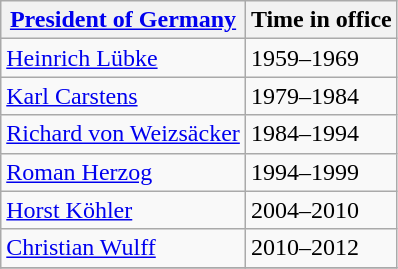<table class="wikitable">
<tr>
<th><a href='#'>President of Germany</a></th>
<th>Time in office</th>
</tr>
<tr>
<td><a href='#'>Heinrich Lübke</a></td>
<td>1959–1969</td>
</tr>
<tr>
<td><a href='#'>Karl Carstens</a></td>
<td>1979–1984</td>
</tr>
<tr>
<td><a href='#'>Richard von Weizsäcker</a></td>
<td>1984–1994</td>
</tr>
<tr>
<td><a href='#'>Roman Herzog</a></td>
<td>1994–1999</td>
</tr>
<tr>
<td><a href='#'>Horst Köhler</a></td>
<td>2004–2010</td>
</tr>
<tr>
<td><a href='#'>Christian Wulff</a></td>
<td>2010–2012</td>
</tr>
<tr>
</tr>
</table>
